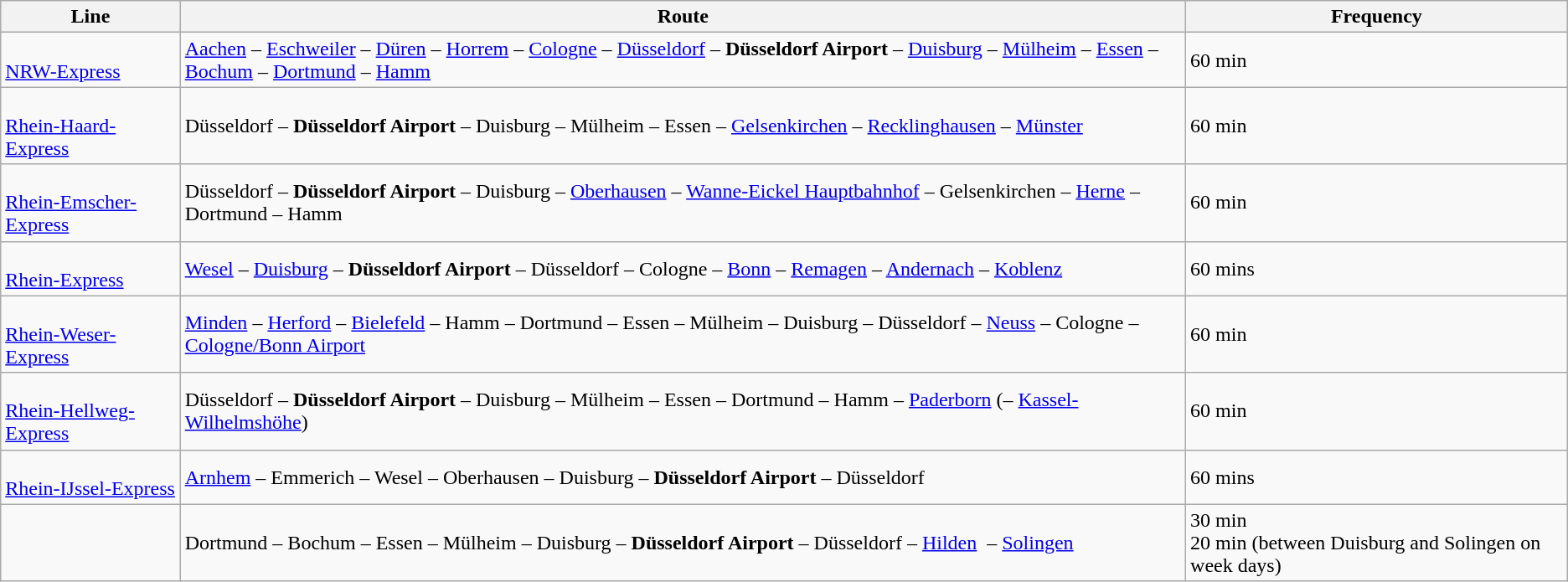<table class="wikitable">
<tr>
<th>Line</th>
<th>Route</th>
<th>Frequency</th>
</tr>
<tr>
<td> <br> <a href='#'>NRW-Express</a></td>
<td><a href='#'>Aachen</a> – <a href='#'>Eschweiler</a> – <a href='#'>Düren</a> – <a href='#'>Horrem</a> – <a href='#'>Cologne</a> – <a href='#'>Düsseldorf</a> – <strong>Düsseldorf Airport</strong> – <a href='#'>Duisburg</a> – <a href='#'>Mülheim</a> – <a href='#'>Essen</a> – <a href='#'>Bochum</a> – <a href='#'>Dortmund</a> – <a href='#'>Hamm</a></td>
<td>60 min</td>
</tr>
<tr>
<td> <br> <a href='#'>Rhein-Haard-Express</a></td>
<td>Düsseldorf – <strong>Düsseldorf Airport</strong> – Duisburg – Mülheim – Essen – <a href='#'>Gelsenkirchen</a> – <a href='#'>Recklinghausen</a> – <a href='#'>Münster</a></td>
<td>60 min</td>
</tr>
<tr>
<td> <br> <a href='#'>Rhein-Emscher-Express</a></td>
<td>Düsseldorf – <strong>Düsseldorf Airport</strong> – Duisburg – <a href='#'>Oberhausen</a> – <a href='#'>Wanne-Eickel Hauptbahnhof</a> – Gelsenkirchen – <a href='#'>Herne</a> – Dortmund – Hamm</td>
<td>60 min</td>
</tr>
<tr>
<td> <br> <a href='#'>Rhein-Express</a></td>
<td><a href='#'>Wesel</a> –  <a href='#'>Duisburg</a> – <strong>Düsseldorf Airport</strong> – Düsseldorf – Cologne – <a href='#'>Bonn</a> – <a href='#'>Remagen</a> – <a href='#'>Andernach</a> – <a href='#'>Koblenz</a></td>
<td>60 mins</td>
</tr>
<tr>
<td> <br> <a href='#'>Rhein-Weser-Express</a></td>
<td><a href='#'>Minden</a> – <a href='#'>Herford</a> – <a href='#'>Bielefeld</a> – Hamm – Dortmund – Essen – Mülheim – Duisburg –  Düsseldorf – <a href='#'>Neuss</a> – Cologne – <a href='#'>Cologne/Bonn Airport</a></td>
<td>60 min</td>
</tr>
<tr>
<td> <br> <a href='#'>Rhein-Hellweg-Express</a></td>
<td>Düsseldorf – <strong>Düsseldorf Airport</strong> – Duisburg – Mülheim – Essen – Dortmund – Hamm – <a href='#'>Paderborn</a> (– <a href='#'>Kassel-Wilhelmshöhe</a>)</td>
<td>60 min</td>
</tr>
<tr>
<td> <br> <a href='#'>Rhein-IJssel-Express</a></td>
<td><a href='#'>Arnhem</a> – Emmerich – Wesel – Oberhausen – Duisburg – <strong>Düsseldorf Airport</strong> – Düsseldorf</td>
<td>60 mins</td>
</tr>
<tr>
<td></td>
<td>Dortmund – Bochum – Essen – Mülheim – Duisburg – <strong>Düsseldorf Airport</strong> – Düsseldorf – <a href='#'>Hilden</a>  – <a href='#'>Solingen</a></td>
<td>30 min <br> 20 min (between Duisburg and Solingen on week days)</td>
</tr>
</table>
